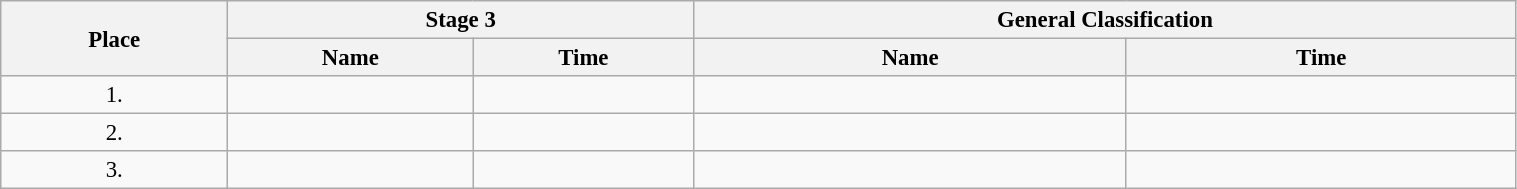<table class=wikitable style="font-size:95%" width="80%">
<tr>
<th rowspan="2">Place</th>
<th colspan="2">Stage 3</th>
<th colspan="2">General Classification</th>
</tr>
<tr>
<th>Name</th>
<th>Time</th>
<th>Name</th>
<th>Time</th>
</tr>
<tr>
<td align="center">1.</td>
<td></td>
<td></td>
<td></td>
<td></td>
</tr>
<tr>
<td align="center">2.</td>
<td></td>
<td></td>
<td></td>
<td></td>
</tr>
<tr>
<td align="center">3.</td>
<td></td>
<td></td>
<td></td>
<td></td>
</tr>
</table>
